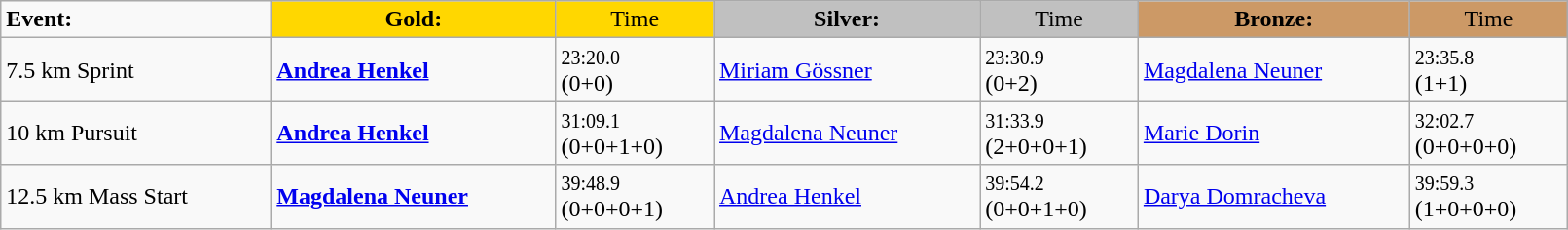<table class="wikitable" style="width:85%;">
<tr>
<td><strong>Event:</strong></td>
<td !  style="text-align:center; background:gold;"><strong>Gold:</strong></td>
<td !  style="text-align:center; background:gold;">Time</td>
<td !  style="text-align:center; background:silver;"><strong>Silver:</strong></td>
<td !  style="text-align:center; background:silver;">Time</td>
<td !  style="text-align:center; background:#c96;"><strong>Bronze:</strong></td>
<td !  style="text-align:center; background:#c96;">Time</td>
</tr>
<tr>
<td>7.5 km Sprint<br></td>
<td><strong><a href='#'>Andrea Henkel</a></strong><br><small></small></td>
<td><small>23:20.0<br></small>(0+0)</td>
<td><a href='#'>Miriam Gössner</a><br><small></small></td>
<td><small>23:30.9<br></small>(0+2)</td>
<td><a href='#'>Magdalena Neuner</a><br><small></small></td>
<td><small>23:35.8<br></small>(1+1)</td>
</tr>
<tr>
<td>10 km Pursuit<br></td>
<td><strong><a href='#'>Andrea Henkel</a></strong><br><small></small></td>
<td><small>31:09.1<br></small>(0+0+1+0)</td>
<td><a href='#'>Magdalena Neuner</a><br><small></small></td>
<td><small>31:33.9<br></small>(2+0+0+1)</td>
<td><a href='#'>Marie Dorin</a><br><small></small></td>
<td><small>32:02.7<br></small>(0+0+0+0)</td>
</tr>
<tr>
<td>12.5 km Mass Start<br></td>
<td><strong><a href='#'>Magdalena Neuner</a></strong><br><small></small></td>
<td><small>39:48.9<br></small>(0+0+0+1)</td>
<td><a href='#'>Andrea Henkel</a><br><small></small></td>
<td><small>39:54.2<br></small>(0+0+1+0)</td>
<td><a href='#'>Darya Domracheva</a><br><small></small></td>
<td><small>39:59.3 <br></small>(1+0+0+0)</td>
</tr>
</table>
